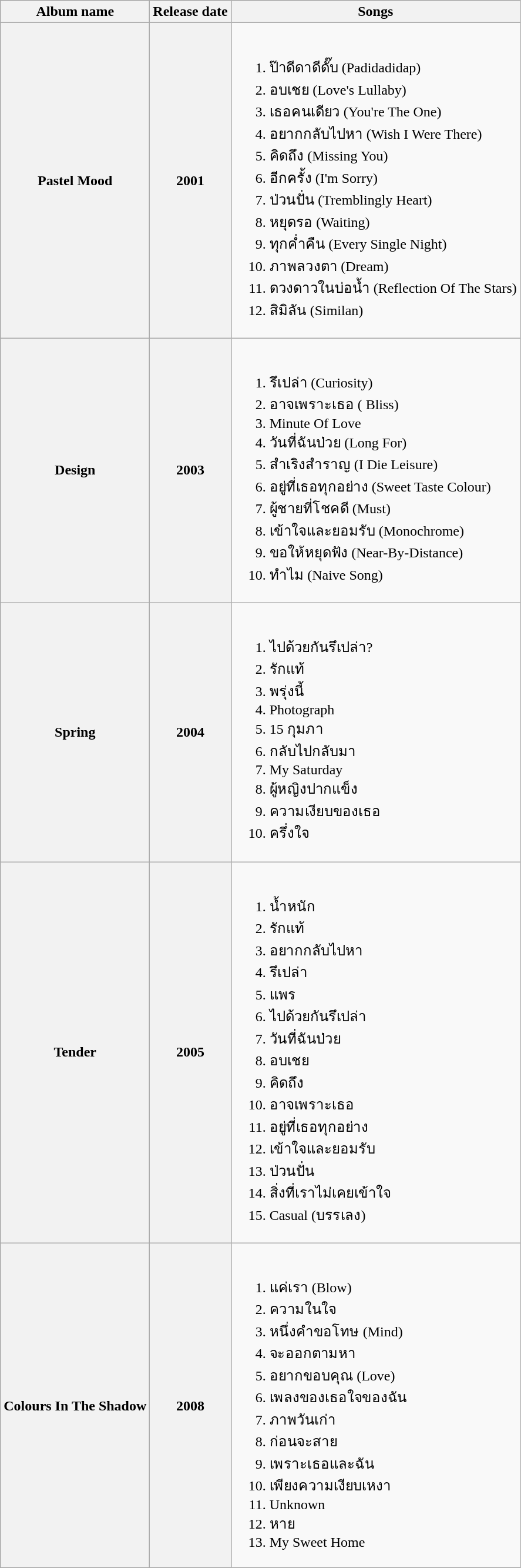<table class="wikitable sortable">
<tr>
<th>Album name</th>
<th>Release date</th>
<th>Songs</th>
</tr>
<tr>
<th>Pastel Mood</th>
<th>2001</th>
<td><br><ol><li>ป๊าดีดาดีดั๊บ (Padidadidap)</li><li>อบเชย (Love's Lullaby)</li><li>เธอคนเดียว (You're The One)</li><li>อยากกลับไปหา (Wish I Were There)</li><li>คิดถึง (Missing You)</li><li>อีกครั้ง (I'm Sorry)</li><li>ป่วนปั่น (Tremblingly Heart)</li><li>หยุดรอ (Waiting)</li><li>ทุกค่ำคืน (Every Single Night)</li><li>ภาพลวงตา (Dream)</li><li>ดวงดาวในบ่อน้ำ (Reflection Of The Stars)</li><li>สิมิลัน (Similan)</li></ol></td>
</tr>
<tr>
<th>Design</th>
<th>2003</th>
<td><br><ol><li>รึเปล่า (Curiosity)</li><li>อาจเพราะเธอ ( Bliss)</li><li>Minute Of Love</li><li>วันที่ฉันป่วย (Long For)</li><li>สำเริงสำราญ (I Die Leisure)</li><li>อยู่ที่เธอทุกอย่าง (Sweet Taste Colour)</li><li>ผู้ชายที่โชคดี (Must)</li><li>เข้าใจและยอมรับ (Monochrome)</li><li>ขอให้หยุดฟัง (Near-By-Distance)</li><li>ทำไม (Naive Song)</li></ol></td>
</tr>
<tr>
<th>Spring</th>
<th>2004</th>
<td><br><ol><li>ไปด้วยกันรึเปล่า?</li><li>รักแท้</li><li>พรุ่งนี้</li><li>Photograph</li><li>15 กุมภา</li><li>กลับไปกลับมา</li><li>My Saturday</li><li>ผู้หญิงปากแข็ง</li><li>ความเงียบของเธอ</li><li>ครึ่งใจ</li></ol></td>
</tr>
<tr>
<th>Tender</th>
<th>2005</th>
<td><br><ol><li>น้ำหนัก</li><li>รักแท้</li><li>อยากกลับไปหา</li><li>รึเปล่า</li><li>แพร</li><li>ไปด้วยกันรึเปล่า</li><li>วันที่ฉันป่วย</li><li>อบเชย</li><li>คิดถึง</li><li>อาจเพราะเธอ</li><li>อยู่ที่เธอทุกอย่าง</li><li>เข้าใจและยอมรับ</li><li>ป่วนปั่น</li><li>สิ่งที่เราไม่เคยเข้าใจ</li><li>Casual (บรรเลง)</li></ol></td>
</tr>
<tr>
<th>Colours In The Shadow</th>
<th>2008</th>
<td><br><ol><li>แค่เรา (Blow)</li><li>ความในใจ</li><li>หนึ่งคำขอโทษ (Mind)</li><li>จะออกตามหา</li><li>อยากขอบคุณ (Love)</li><li>เพลงของเธอใจของฉัน</li><li>ภาพวันเก่า</li><li>ก่อนจะสาย</li><li>เพราะเธอและฉัน</li><li>เพียงความเงียบเหงา</li><li>Unknown</li><li>หาย</li><li>My Sweet Home</li></ol></td>
</tr>
</table>
